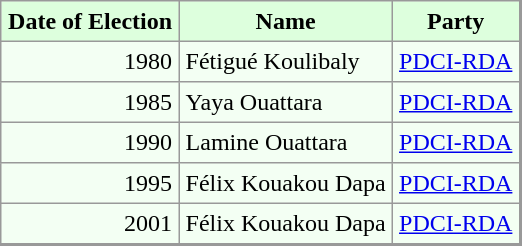<table align="center" rules="all" cellspacing="0" cellpadding="4" style="border: 1px solid #999; border-right: 2px solid #999; border-bottom: 2px solid #999; background: #f3fff3">
<tr style="background: #ddffdd">
<th>Date of Election</th>
<th>Name</th>
<th>Party</th>
</tr>
<tr>
<td align=right>1980</td>
<td>Fétigué Koulibaly</td>
<td align="center"><a href='#'>PDCI-RDA</a></td>
</tr>
<tr>
<td align=right>1985</td>
<td>Yaya Ouattara</td>
<td align="center"><a href='#'>PDCI-RDA</a></td>
</tr>
<tr>
<td align=right>1990</td>
<td>Lamine Ouattara</td>
<td align="center"><a href='#'>PDCI-RDA</a></td>
</tr>
<tr>
<td align=right>1995</td>
<td>Félix Kouakou Dapa</td>
<td align="center"><a href='#'>PDCI-RDA</a></td>
</tr>
<tr>
<td align=right>2001</td>
<td>Félix Kouakou Dapa</td>
<td align="center"><a href='#'>PDCI-RDA</a></td>
</tr>
</table>
